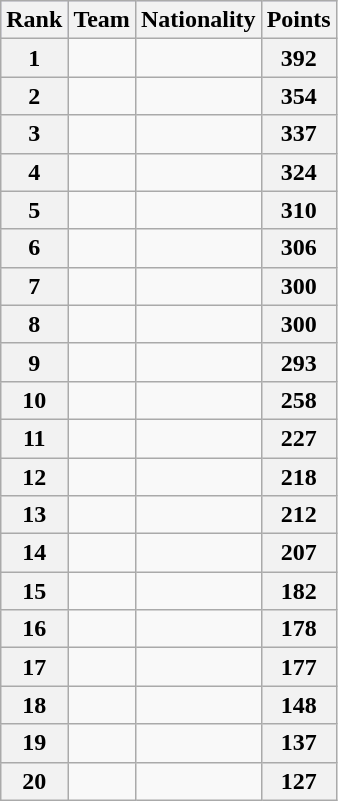<table class="wikitable">
<tr style="background:#ccccff;">
<th>Rank</th>
<th>Team</th>
<th>Nationality</th>
<th>Points</th>
</tr>
<tr>
<th>1</th>
<td></td>
<td></td>
<th>392</th>
</tr>
<tr>
<th>2</th>
<td></td>
<td></td>
<th>354</th>
</tr>
<tr>
<th>3</th>
<td></td>
<td></td>
<th>337</th>
</tr>
<tr>
<th>4</th>
<td></td>
<td></td>
<th>324</th>
</tr>
<tr>
<th>5</th>
<td></td>
<td></td>
<th>310</th>
</tr>
<tr>
<th>6</th>
<td></td>
<td></td>
<th>306</th>
</tr>
<tr>
<th>7</th>
<td></td>
<td></td>
<th>300</th>
</tr>
<tr>
<th>8</th>
<td></td>
<td></td>
<th>300</th>
</tr>
<tr>
<th>9</th>
<td></td>
<td></td>
<th>293</th>
</tr>
<tr>
<th>10</th>
<td></td>
<td></td>
<th>258</th>
</tr>
<tr>
<th>11</th>
<td></td>
<td></td>
<th>227</th>
</tr>
<tr>
<th>12</th>
<td></td>
<td></td>
<th>218</th>
</tr>
<tr>
<th>13</th>
<td></td>
<td></td>
<th>212</th>
</tr>
<tr>
<th>14</th>
<td></td>
<td></td>
<th>207</th>
</tr>
<tr>
<th>15</th>
<td></td>
<td></td>
<th>182</th>
</tr>
<tr>
<th>16</th>
<td></td>
<td></td>
<th>178</th>
</tr>
<tr>
<th>17</th>
<td></td>
<td></td>
<th>177</th>
</tr>
<tr>
<th>18</th>
<td></td>
<td></td>
<th>148</th>
</tr>
<tr>
<th>19</th>
<td></td>
<td></td>
<th>137</th>
</tr>
<tr>
<th>20</th>
<td></td>
<td></td>
<th>127</th>
</tr>
</table>
